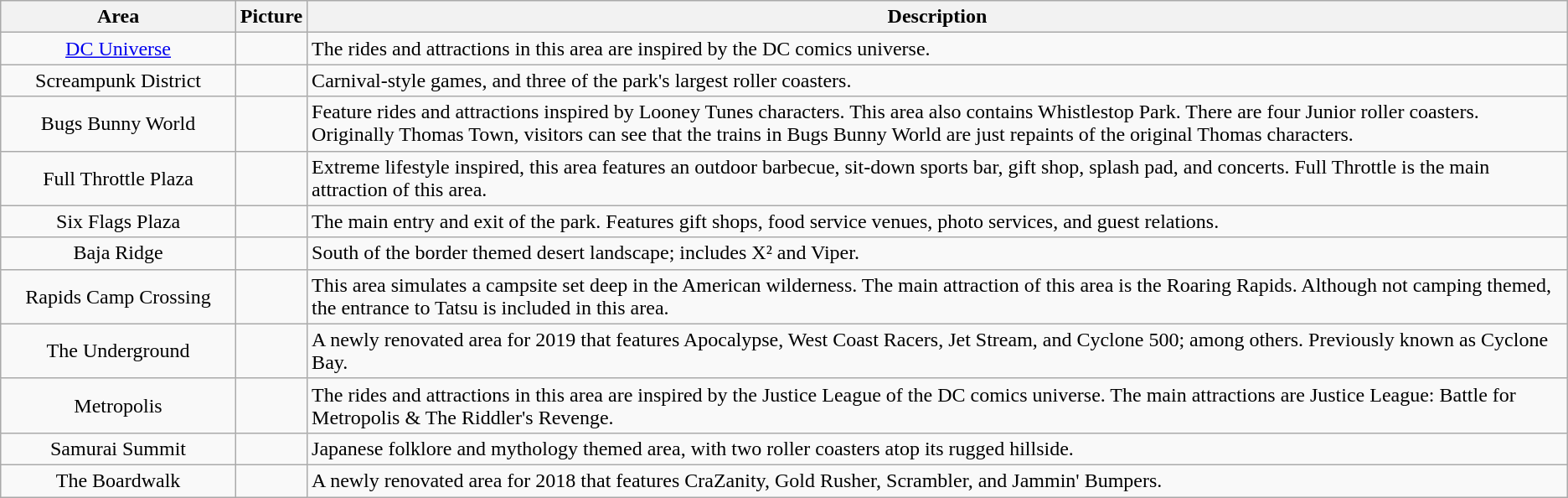<table class="wikitable sortable">
<tr>
<th style="width:15%;">Area</th>
<th class="unsortable">Picture</th>
<th>Description</th>
</tr>
<tr>
<td style="text-align:center"><a href='#'>DC Universe</a></td>
<td></td>
<td>The rides and attractions in this area are inspired by the DC comics universe.</td>
</tr>
<tr>
<td style="text-align:center">Screampunk District</td>
<td></td>
<td>Carnival-style games, and three of the park's largest roller coasters.</td>
</tr>
<tr>
<td style="text-align:center">Bugs Bunny World</td>
<td></td>
<td>Feature rides and attractions inspired by Looney Tunes characters. This area also contains Whistlestop Park. There are four Junior roller coasters. Originally Thomas Town, visitors can see that the trains in Bugs Bunny World are just repaints of the original Thomas characters.</td>
</tr>
<tr>
<td style="text-align:center">Full Throttle Plaza</td>
<td></td>
<td>Extreme lifestyle inspired, this area features an outdoor barbecue, sit-down sports bar, gift shop, splash pad, and concerts. Full Throttle is the main attraction of this area.</td>
</tr>
<tr>
<td style="text-align:center">Six Flags Plaza</td>
<td></td>
<td>The main entry and exit of the park.  Features gift shops, food service venues, photo services, and guest relations.</td>
</tr>
<tr>
<td style="text-align:center">Baja Ridge</td>
<td></td>
<td>South of the border themed desert landscape; includes X² and Viper.</td>
</tr>
<tr>
<td style="text-align:center">Rapids Camp Crossing</td>
<td> </td>
<td>This area simulates a campsite set deep in the American wilderness. The main attraction of this area is the Roaring Rapids. Although not camping themed, the entrance to Tatsu is included in this area.</td>
</tr>
<tr>
<td style="text-align:center">The Underground</td>
<td> </td>
<td>A newly renovated area for 2019 that features Apocalypse, West Coast Racers, Jet Stream, and Cyclone 500; among others. Previously known as Cyclone Bay.</td>
</tr>
<tr>
<td style="text-align:center">Metropolis</td>
<td></td>
<td>The rides and attractions in this area are inspired by the Justice League of the DC comics universe. The main attractions are Justice League: Battle for Metropolis & The Riddler's Revenge.</td>
</tr>
<tr>
<td style="text-align:center">Samurai Summit</td>
<td></td>
<td>Japanese folklore and mythology themed area, with two roller coasters atop its rugged hillside.</td>
</tr>
<tr>
<td style="text-align:center">The Boardwalk</td>
<td> </td>
<td>A newly renovated area for 2018 that features CraZanity, Gold Rusher, Scrambler, and Jammin' Bumpers.</td>
</tr>
</table>
